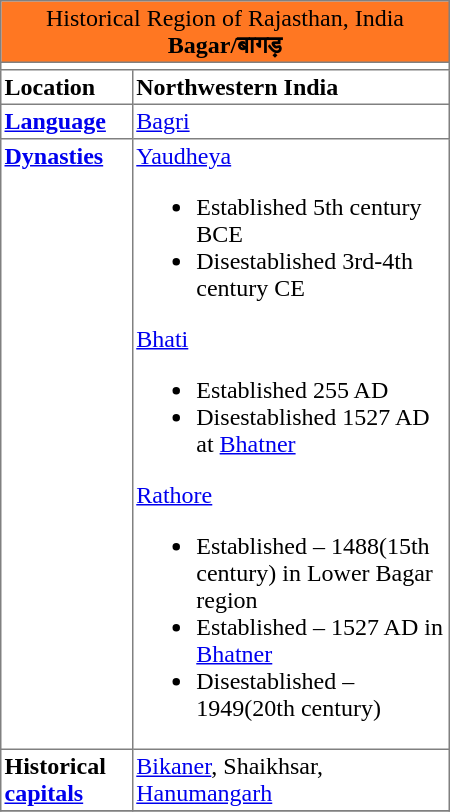<table class="toccolours" border="1" cellpadding="2" cellspacing="2" style="float: right; margin: 0 0 1em 1em; width: 300px; border-collapse: collapse; font-size: 100%;">
<tr>
<td colspan="2" style="margin-left: inherit; background:#FF7722; text-align:center; font-size: medium;">Historical Region of Rajasthan, India<br><strong>Bagar/बागड़</strong></td>
</tr>
<tr align="center">
<td colspan="2"><div>  </div></td>
</tr>
<tr style="vertical-align: top;">
<td><strong>Location</strong></td>
<td><strong>Northwestern India</strong><br></td>
</tr>
<tr style="vertical-align: top;">
<td><strong><a href='#'>Language</a></strong></td>
<td><a href='#'>Bagri</a></td>
</tr>
<tr style="vertical-align: top;">
<td><strong><a href='#'>Dynasties</a></strong></td>
<td><a href='#'>Yaudheya</a><br><ul><li>Established 5th century BCE</li><li>Disestablished 3rd-4th century CE</li></ul><a href='#'>Bhati</a><ul><li>Established 255 AD</li><li>Disestablished 1527 AD at <a href='#'>Bhatner</a></li></ul><a href='#'>Rathore</a><ul><li>Established – 1488(15th century) in Lower Bagar region</li><li>Established – 1527 AD  in <a href='#'>Bhatner</a></li><li>Disestablished –1949(20th century)</li></ul></td>
</tr>
<tr style="vertical-align: top;">
<td><strong>Historical <a href='#'>capitals</a></strong></td>
<td><a href='#'>Bikaner</a>, Shaikhsar, <a href='#'>Hanumangarh</a></td>
</tr>
<tr style="vertical-align: top;">
</tr>
</table>
